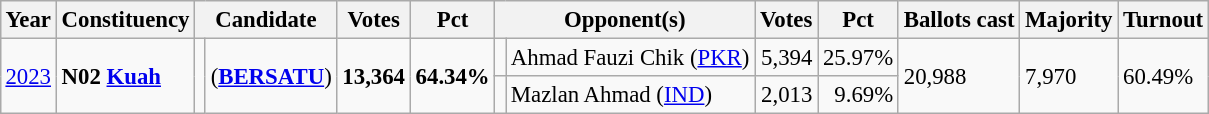<table class="wikitable"style="margin:0.5em ; font-size:95%">
<tr>
<th>Year</th>
<th>Constituency</th>
<th colspan=2>Candidate</th>
<th>Votes</th>
<th>Pct</th>
<th colspan=2>Opponent(s)</th>
<th>Votes</th>
<th>Pct</th>
<th>Ballots cast</th>
<th>Majority</th>
<th>Turnout</th>
</tr>
<tr>
<td rowspan=2><a href='#'>2023</a></td>
<td rowspan=2><strong>N02 <a href='#'>Kuah</a></strong></td>
<td rowspan=2 bgcolor=></td>
<td rowspan=2> (<a href='#'><strong>BERSATU</strong></a>)</td>
<td rowspan=2 align=right><strong>13,364</strong></td>
<td rowspan=2><strong>64.34%</strong></td>
<td></td>
<td>Ahmad Fauzi Chik (<a href='#'>PKR</a>)</td>
<td align=right>5,394</td>
<td>25.97%</td>
<td rowspan=2>20,988</td>
<td rowspan=2>7,970</td>
<td rowspan=2>60.49%</td>
</tr>
<tr>
<td></td>
<td>Mazlan Ahmad (<a href='#'>IND</a>)</td>
<td align=right>2,013</td>
<td align=right>9.69%</td>
</tr>
</table>
